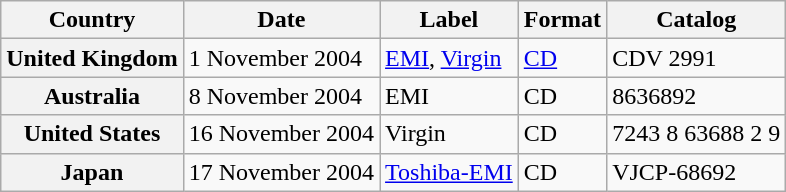<table class="wikitable plainrowheaders">
<tr>
<th>Country</th>
<th>Date</th>
<th>Label</th>
<th>Format</th>
<th>Catalog</th>
</tr>
<tr>
<th scope="row">United Kingdom</th>
<td>1 November 2004</td>
<td><a href='#'>EMI</a>, <a href='#'>Virgin</a></td>
<td><a href='#'>CD</a></td>
<td>CDV 2991</td>
</tr>
<tr>
<th scope="row">Australia</th>
<td>8 November 2004</td>
<td>EMI</td>
<td>CD</td>
<td>8636892</td>
</tr>
<tr>
<th scope="row">United States</th>
<td>16 November 2004</td>
<td>Virgin</td>
<td>CD</td>
<td>7243 8 63688 2 9</td>
</tr>
<tr>
<th scope="row">Japan</th>
<td>17 November 2004</td>
<td><a href='#'>Toshiba-EMI</a></td>
<td>CD</td>
<td>VJCP-68692</td>
</tr>
</table>
